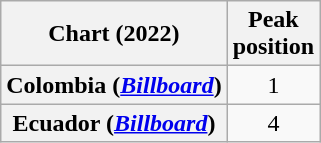<table class="wikitable sortable plainrowheaders" style="text-align:center">
<tr>
<th scope="col">Chart (2022)</th>
<th scope="col">Peak<br>position</th>
</tr>
<tr>
<th scope="row">Colombia (<em><a href='#'>Billboard</a></em>)</th>
<td>1</td>
</tr>
<tr>
<th scope="row">Ecuador (<em><a href='#'>Billboard</a></em>)</th>
<td>4</td>
</tr>
</table>
